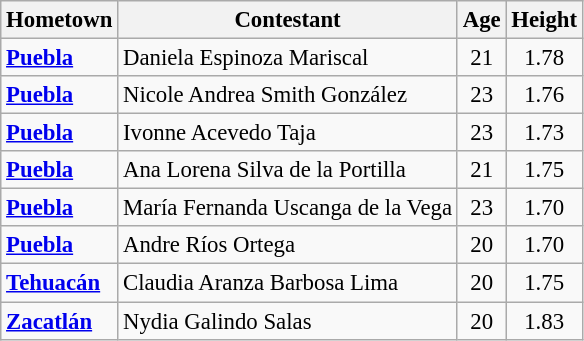<table class="wikitable sortable" style="font-size: 95%;">
<tr>
<th>Hometown</th>
<th>Contestant</th>
<th>Age</th>
<th>Height</th>
</tr>
<tr>
<td><strong><a href='#'>Puebla</a></strong></td>
<td>Daniela Espinoza Mariscal</td>
<td align="center">21</td>
<td align="center">1.78</td>
</tr>
<tr>
<td><strong><a href='#'>Puebla</a></strong></td>
<td>Nicole Andrea Smith González</td>
<td align="center">23</td>
<td align="center">1.76</td>
</tr>
<tr>
<td><strong><a href='#'>Puebla</a></strong></td>
<td>Ivonne Acevedo Taja</td>
<td align="center">23</td>
<td align="center">1.73</td>
</tr>
<tr>
<td><strong><a href='#'>Puebla</a></strong></td>
<td>Ana Lorena Silva de la Portilla</td>
<td align="center">21</td>
<td align="center">1.75</td>
</tr>
<tr>
<td><strong><a href='#'>Puebla</a></strong></td>
<td>María Fernanda Uscanga de la Vega</td>
<td align="center">23</td>
<td align="center">1.70</td>
</tr>
<tr>
<td><strong><a href='#'>Puebla</a></strong></td>
<td>Andre Ríos Ortega</td>
<td align="center">20</td>
<td align="center">1.70</td>
</tr>
<tr>
<td><strong><a href='#'>Tehuacán</a></strong></td>
<td>Claudia Aranza Barbosa Lima</td>
<td align="center">20</td>
<td align="center">1.75</td>
</tr>
<tr>
<td><strong><a href='#'>Zacatlán</a></strong></td>
<td>Nydia Galindo Salas</td>
<td align="center">20</td>
<td align="center">1.83</td>
</tr>
</table>
